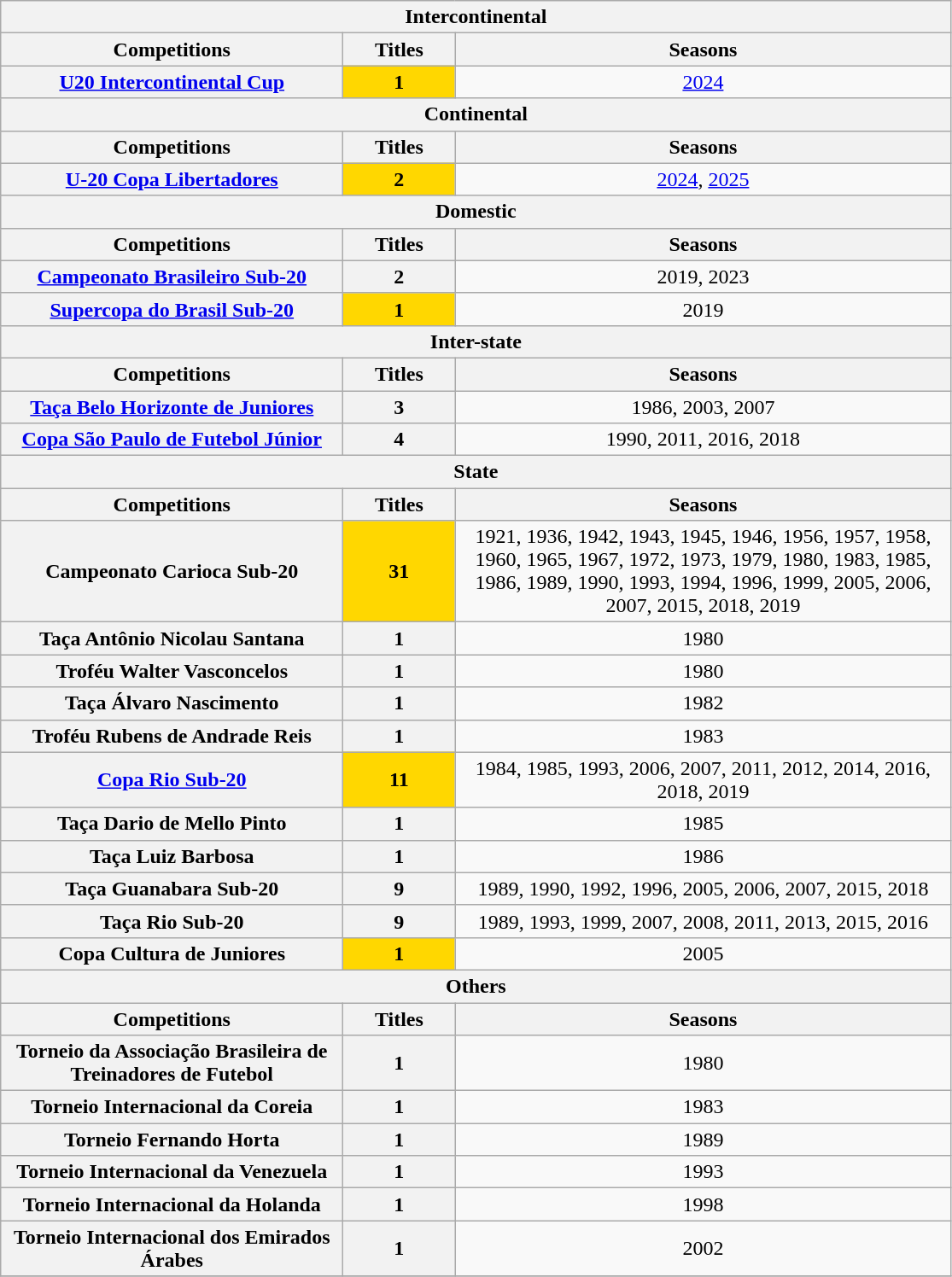<table class="wikitable">
<tr>
<th colspan="3">Intercontinental</th>
</tr>
<tr>
<th style="width:260px">Competitions</th>
<th style="width:80px">Titles</th>
<th style="width:380px">Seasons</th>
</tr>
<tr>
<th style="text-align:center"><a href='#'>U20 Intercontinental Cup</a></th>
<td bgcolor="gold" style="text-align:center"><strong>1</strong></td>
<td style="text-align:center"><a href='#'>2024</a></td>
</tr>
<tr>
<th colspan="3">Continental</th>
</tr>
<tr>
<th style="width:260px">Competitions</th>
<th style="width:80px">Titles</th>
<th style="width:380px">Seasons</th>
</tr>
<tr>
<th style="text-align:center"><a href='#'>U-20 Copa Libertadores</a></th>
<td bgcolor="gold" style="text-align:center"><strong>2</strong></td>
<td style="text-align:center"><a href='#'>2024</a>, <a href='#'>2025</a></td>
</tr>
<tr>
<th colspan="3">Domestic</th>
</tr>
<tr>
<th style="width:260px">Competitions</th>
<th style="width:80px">Titles</th>
<th style="width:380px">Seasons</th>
</tr>
<tr>
<th style="text-align:center"><a href='#'>Campeonato Brasileiro Sub-20</a></th>
<th>2</th>
<td style="text-align:center">2019, 2023</td>
</tr>
<tr>
<th style="text-align:center"><a href='#'>Supercopa do Brasil Sub-20</a></th>
<td bgcolor="gold" style="text-align:center"><strong>1</strong></td>
<td style="text-align:center">2019</td>
</tr>
<tr>
<th colspan="3">Inter-state</th>
</tr>
<tr>
<th style="width:260px">Competitions</th>
<th style="width:80px">Titles</th>
<th style="width:380px">Seasons</th>
</tr>
<tr>
<th style="text-align:center"><a href='#'>Taça Belo Horizonte de Juniores</a></th>
<th>3</th>
<td style="text-align:center">1986, 2003, 2007</td>
</tr>
<tr>
<th style="text-align:center"><a href='#'>Copa São Paulo de Futebol Júnior</a></th>
<th>4</th>
<td style="text-align:center">1990, 2011, 2016, 2018</td>
</tr>
<tr>
<th colspan="3">State</th>
</tr>
<tr>
<th style="width:260px">Competitions</th>
<th style="width:80px">Titles</th>
<th style="width:380px">Seasons</th>
</tr>
<tr>
<th style="text-align:center">Campeonato Carioca Sub-20</th>
<td bgcolor="gold" style="text-align:center"><strong>31</strong></td>
<td style="text-align:center">1921, 1936, 1942, 1943, 1945, 1946, 1956, 1957, 1958, 1960, 1965, 1967, 1972, 1973, 1979, 1980, 1983, 1985, 1986, 1989, 1990, 1993, 1994, 1996, 1999, 2005, 2006, 2007, 2015, 2018, 2019</td>
</tr>
<tr>
<th style="text-align:center">Taça Antônio Nicolau Santana</th>
<th>1</th>
<td style="text-align:center">1980</td>
</tr>
<tr>
<th style="text-align:center">Troféu Walter Vasconcelos</th>
<th>1</th>
<td style="text-align:center">1980</td>
</tr>
<tr>
<th style="text-align:center">Taça Álvaro Nascimento</th>
<th>1</th>
<td style="text-align:center">1982</td>
</tr>
<tr>
<th style="text-align:center">Troféu Rubens de Andrade Reis</th>
<th>1</th>
<td style="text-align:center">1983</td>
</tr>
<tr>
<th style="text-align:center"><a href='#'>Copa Rio Sub-20</a></th>
<td bgcolor="gold" style="text-align:center"><strong>11</strong></td>
<td style="text-align:center">1984, 1985, 1993, 2006, 2007, 2011, 2012, 2014, 2016, 2018, 2019</td>
</tr>
<tr>
<th style="text-align:center">Taça Dario de Mello Pinto</th>
<th>1</th>
<td style="text-align:center">1985</td>
</tr>
<tr>
<th style="text-align:center">Taça Luiz Barbosa</th>
<th>1</th>
<td style="text-align:center">1986</td>
</tr>
<tr>
<th style="text-align:center">Taça Guanabara Sub-20</th>
<th>9</th>
<td style="text-align:center">1989, 1990, 1992, 1996, 2005, 2006, 2007, 2015, 2018</td>
</tr>
<tr>
<th style="text-align:center">Taça Rio Sub-20</th>
<th>9</th>
<td style="text-align:center">1989, 1993, 1999, 2007, 2008, 2011, 2013, 2015, 2016</td>
</tr>
<tr>
<th style="text-align:center">Copa Cultura de Juniores</th>
<td bgcolor="gold" style="text-align:center"><strong>1</strong></td>
<td style="text-align:center">2005</td>
</tr>
<tr>
<th colspan="3">Others</th>
</tr>
<tr>
<th style="width:260px">Competitions</th>
<th style="width:80px">Titles</th>
<th style="width:380px">Seasons</th>
</tr>
<tr>
<th style="text-align:center">Torneio da Associação Brasileira de Treinadores de Futebol</th>
<th>1</th>
<td style="text-align:center">1980</td>
</tr>
<tr>
<th style="text-align:center">Torneio Internacional da Coreia</th>
<th>1</th>
<td style="text-align:center">1983</td>
</tr>
<tr>
<th style="text-align:center">Torneio Fernando Horta</th>
<th>1</th>
<td style="text-align:center">1989</td>
</tr>
<tr>
<th style="text-align:center">Torneio Internacional da Venezuela</th>
<th>1</th>
<td style="text-align:center">1993</td>
</tr>
<tr>
<th style="text-align:center">Torneio Internacional da Holanda</th>
<th>1</th>
<td style="text-align:center">1998</td>
</tr>
<tr>
<th style="text-align:center">Torneio Internacional dos Emirados Árabes</th>
<th>1</th>
<td style="text-align:center">2002</td>
</tr>
<tr>
</tr>
</table>
